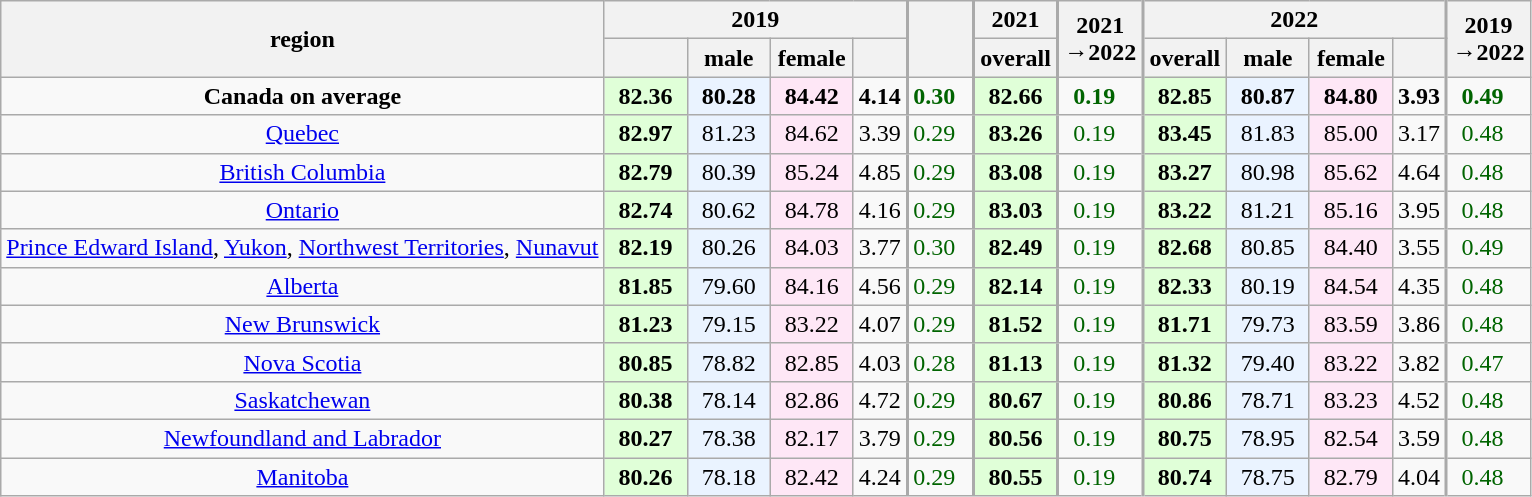<table class="wikitable sortable mw-datatable static-row-numbers sort-under col1left col6right col8right col13right" style="text-align:center;">
<tr>
<th rowspan=2 style="vertical-align:middle;">region</th>
<th colspan=4>2019</th>
<th rowspan=2 style="vertical-align:middle;border-left-width:2px;"></th>
<th style="border-left-width:2px;">2021</th>
<th rowspan=2 style="vertical-align:middle;border-left-width:2px;">2021<br>→2022</th>
<th colspan=4 style="border-left-width:2px;">2022</th>
<th rowspan=2 style="vertical-align:middle;border-left-width:2px;">2019<br>→2022</th>
</tr>
<tr>
<th style="vertical-align:middle;min-width:3em;"></th>
<th style="vertical-align:middle;min-width:3em;">male</th>
<th style="vertical-align:middle;min-width:3em;">female</th>
<th></th>
<th style="vertical-align:middle;min-width:3em;border-left-width:2px;">overall</th>
<th style="vertical-align:middle;min-width:3em;border-left-width:2px;">overall</th>
<th style="vertical-align:middle;min-width:3em;">male</th>
<th style="vertical-align:middle;min-width:3em;">female</th>
<th></th>
</tr>
<tr class=static-row-header>
<td><strong>Canada on average</strong></td>
<td style="background:#e0ffd8;"><strong>82.36</strong></td>
<td style="background:#eaf3ff;"><strong>80.28</strong></td>
<td style="background:#fee7f6;"><strong>84.42</strong></td>
<td><strong>4.14</strong></td>
<td style="padding-right:1.5ex;color:darkgreen;border-left-width:2px;"><strong>0.30</strong></td>
<td style="background:#e0ffd8;border-left-width:2px;"><strong>82.66</strong></td>
<td style="padding-right:1.5ex;color:darkgreen;border-left-width:2px;"><strong>0.19</strong></td>
<td style="background:#e0ffd8;border-left-width:2px;"><strong>82.85</strong></td>
<td style="background:#eaf3ff;"><strong>80.87</strong></td>
<td style="background:#fee7f6;"><strong>84.80</strong></td>
<td><strong>3.93</strong></td>
<td style="padding-right:1.5ex;color:darkgreen;border-left-width:2px;"><strong>0.49</strong></td>
</tr>
<tr>
<td><a href='#'>Quebec</a></td>
<td style="background:#e0ffd8;"><strong>82.97</strong></td>
<td style="background:#eaf3ff;">81.23</td>
<td style="background:#fee7f6;">84.62</td>
<td>3.39</td>
<td style="padding-right:1.5ex;color:darkgreen;border-left-width:2px;">0.29</td>
<td style="background:#e0ffd8;border-left-width:2px;"><strong>83.26</strong></td>
<td style="padding-right:1.5ex;color:darkgreen;border-left-width:2px;">0.19</td>
<td style="background:#e0ffd8;border-left-width:2px;"><strong>83.45</strong></td>
<td style="background:#eaf3ff;">81.83</td>
<td style="background:#fee7f6;">85.00</td>
<td>3.17</td>
<td style="padding-right:1.5ex;color:darkgreen;border-left-width:2px;">0.48</td>
</tr>
<tr>
<td><a href='#'>British Columbia</a></td>
<td style="background:#e0ffd8;"><strong>82.79</strong></td>
<td style="background:#eaf3ff;">80.39</td>
<td style="background:#fee7f6;">85.24</td>
<td>4.85</td>
<td style="padding-right:1.5ex;color:darkgreen;border-left-width:2px;">0.29</td>
<td style="background:#e0ffd8;border-left-width:2px;"><strong>83.08</strong></td>
<td style="padding-right:1.5ex;color:darkgreen;border-left-width:2px;">0.19</td>
<td style="background:#e0ffd8;border-left-width:2px;"><strong>83.27</strong></td>
<td style="background:#eaf3ff;">80.98</td>
<td style="background:#fee7f6;">85.62</td>
<td>4.64</td>
<td style="padding-right:1.5ex;color:darkgreen;border-left-width:2px;">0.48</td>
</tr>
<tr>
<td><a href='#'>Ontario</a></td>
<td style="background:#e0ffd8;"><strong>82.74</strong></td>
<td style="background:#eaf3ff;">80.62</td>
<td style="background:#fee7f6;">84.78</td>
<td>4.16</td>
<td style="padding-right:1.5ex;color:darkgreen;border-left-width:2px;">0.29</td>
<td style="background:#e0ffd8;border-left-width:2px;"><strong>83.03</strong></td>
<td style="padding-right:1.5ex;color:darkgreen;border-left-width:2px;">0.19</td>
<td style="background:#e0ffd8;border-left-width:2px;"><strong>83.22</strong></td>
<td style="background:#eaf3ff;">81.21</td>
<td style="background:#fee7f6;">85.16</td>
<td>3.95</td>
<td style="padding-right:1.5ex;color:darkgreen;border-left-width:2px;">0.48</td>
</tr>
<tr>
<td><a href='#'>Prince Edward Island</a>, <a href='#'>Yukon</a>, <a href='#'>Northwest Territories</a>, <a href='#'>Nunavut</a></td>
<td style="background:#e0ffd8;"><strong>82.19</strong></td>
<td style="background:#eaf3ff;">80.26</td>
<td style="background:#fee7f6;">84.03</td>
<td>3.77</td>
<td style="padding-right:1.5ex;color:darkgreen;border-left-width:2px;">0.30</td>
<td style="background:#e0ffd8;border-left-width:2px;"><strong>82.49</strong></td>
<td style="padding-right:1.5ex;color:darkgreen;border-left-width:2px;">0.19</td>
<td style="background:#e0ffd8;border-left-width:2px;"><strong>82.68</strong></td>
<td style="background:#eaf3ff;">80.85</td>
<td style="background:#fee7f6;">84.40</td>
<td>3.55</td>
<td style="padding-right:1.5ex;color:darkgreen;border-left-width:2px;">0.49</td>
</tr>
<tr>
<td><a href='#'>Alberta</a></td>
<td style="background:#e0ffd8;"><strong>81.85</strong></td>
<td style="background:#eaf3ff;">79.60</td>
<td style="background:#fee7f6;">84.16</td>
<td>4.56</td>
<td style="padding-right:1.5ex;color:darkgreen;border-left-width:2px;">0.29</td>
<td style="background:#e0ffd8;border-left-width:2px;"><strong>82.14</strong></td>
<td style="padding-right:1.5ex;color:darkgreen;border-left-width:2px;">0.19</td>
<td style="background:#e0ffd8;border-left-width:2px;"><strong>82.33</strong></td>
<td style="background:#eaf3ff;">80.19</td>
<td style="background:#fee7f6;">84.54</td>
<td>4.35</td>
<td style="padding-right:1.5ex;color:darkgreen;border-left-width:2px;">0.48</td>
</tr>
<tr>
<td><a href='#'>New Brunswick</a></td>
<td style="background:#e0ffd8;"><strong>81.23</strong></td>
<td style="background:#eaf3ff;">79.15</td>
<td style="background:#fee7f6;">83.22</td>
<td>4.07</td>
<td style="padding-right:1.5ex;color:darkgreen;border-left-width:2px;">0.29</td>
<td style="background:#e0ffd8;border-left-width:2px;"><strong>81.52</strong></td>
<td style="padding-right:1.5ex;color:darkgreen;border-left-width:2px;">0.19</td>
<td style="background:#e0ffd8;border-left-width:2px;"><strong>81.71</strong></td>
<td style="background:#eaf3ff;">79.73</td>
<td style="background:#fee7f6;">83.59</td>
<td>3.86</td>
<td style="padding-right:1.5ex;color:darkgreen;border-left-width:2px;">0.48</td>
</tr>
<tr>
<td><a href='#'>Nova Scotia</a></td>
<td style="background:#e0ffd8;"><strong>80.85</strong></td>
<td style="background:#eaf3ff;">78.82</td>
<td style="background:#fee7f6;">82.85</td>
<td>4.03</td>
<td style="padding-right:1.5ex;color:darkgreen;border-left-width:2px;">0.28</td>
<td style="background:#e0ffd8;border-left-width:2px;"><strong>81.13</strong></td>
<td style="padding-right:1.5ex;color:darkgreen;border-left-width:2px;">0.19</td>
<td style="background:#e0ffd8;border-left-width:2px;"><strong>81.32</strong></td>
<td style="background:#eaf3ff;">79.40</td>
<td style="background:#fee7f6;">83.22</td>
<td>3.82</td>
<td style="padding-right:1.5ex;color:darkgreen;border-left-width:2px;">0.47</td>
</tr>
<tr>
<td><a href='#'>Saskatchewan</a></td>
<td style="background:#e0ffd8;"><strong>80.38</strong></td>
<td style="background:#eaf3ff;">78.14</td>
<td style="background:#fee7f6;">82.86</td>
<td>4.72</td>
<td style="padding-right:1.5ex;color:darkgreen;border-left-width:2px;">0.29</td>
<td style="background:#e0ffd8;border-left-width:2px;"><strong>80.67</strong></td>
<td style="padding-right:1.5ex;color:darkgreen;border-left-width:2px;">0.19</td>
<td style="background:#e0ffd8;border-left-width:2px;"><strong>80.86</strong></td>
<td style="background:#eaf3ff;">78.71</td>
<td style="background:#fee7f6;">83.23</td>
<td>4.52</td>
<td style="padding-right:1.5ex;color:darkgreen;border-left-width:2px;">0.48</td>
</tr>
<tr>
<td><a href='#'>Newfoundland and Labrador</a></td>
<td style="background:#e0ffd8;"><strong>80.27</strong></td>
<td style="background:#eaf3ff;">78.38</td>
<td style="background:#fee7f6;">82.17</td>
<td>3.79</td>
<td style="padding-right:1.5ex;color:darkgreen;border-left-width:2px;">0.29</td>
<td style="background:#e0ffd8;border-left-width:2px;"><strong>80.56</strong></td>
<td style="padding-right:1.5ex;color:darkgreen;border-left-width:2px;">0.19</td>
<td style="background:#e0ffd8;border-left-width:2px;"><strong>80.75</strong></td>
<td style="background:#eaf3ff;">78.95</td>
<td style="background:#fee7f6;">82.54</td>
<td>3.59</td>
<td style="padding-right:1.5ex;color:darkgreen;border-left-width:2px;">0.48</td>
</tr>
<tr>
<td><a href='#'>Manitoba</a></td>
<td style="background:#e0ffd8;"><strong>80.26</strong></td>
<td style="background:#eaf3ff;">78.18</td>
<td style="background:#fee7f6;">82.42</td>
<td>4.24</td>
<td style="padding-right:1.5ex;color:darkgreen;border-left-width:2px;">0.29</td>
<td style="background:#e0ffd8;border-left-width:2px;"><strong>80.55</strong></td>
<td style="padding-right:1.5ex;color:darkgreen;border-left-width:2px;">0.19</td>
<td style="background:#e0ffd8;border-left-width:2px;"><strong>80.74</strong></td>
<td style="background:#eaf3ff;">78.75</td>
<td style="background:#fee7f6;">82.79</td>
<td>4.04</td>
<td style="padding-right:1.5ex;color:darkgreen;border-left-width:2px;">0.48</td>
</tr>
</table>
